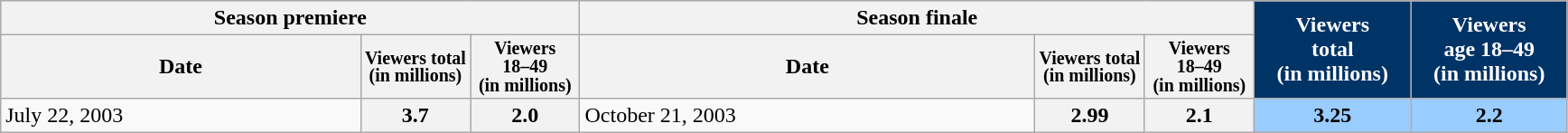<table class="wikitable">
<tr style="background:#e0e0e0;">
<th colspan="3">Season premiere</th>
<th colspan="3">Season finale</th>
<th rowspan="2"  style="width:10%; background:#036; color:white;">Viewers<br>total<br>(in millions)</th>
<th rowspan="2"  style="width:10%; background:#036; color:white;">Viewers<br>age 18–49<br>(in millions)</th>
</tr>
<tr style="background:#e0e0e0;">
<th>Date</th>
<th span style="width:7%; font-size:smaller; font-weight:bold; line-height:100%;">Viewers total<br>(in millions)</th>
<th span style="width:7%; font-size:smaller; font-weight:bold; line-height:100%;">Viewers<br>18–49<br>(in millions)</th>
<th>Date</th>
<th span style="width:7%; font-size:smaller; font-weight:bold; line-height:100%;">Viewers total<br>(in millions)</th>
<th span style="width:7%; font-size:smaller; font-weight:bold; line-height:100%;">Viewers<br>18–49<br>(in millions)</th>
</tr>
<tr style="background:#f9f9f9;">
<td>July 22, 2003</td>
<th style="text-align:center;font-weight:normal;"><strong>3.7</strong></th>
<th style="text-align:center;font-weight:normal;"><strong>2.0</strong></th>
<td>October 21, 2003</td>
<th style="text-align:center;font-weight:normal;"><strong>2.99</strong></th>
<th style="text-align:center;font-weight:normal;"><strong>2.1</strong></th>
<th style="background:#9cf;text-align:center;font-weight:normal;"><strong>3.25</strong></th>
<th style="background:#9cf;text-align:center;font-weight:normal;"><strong>2.2</strong></th>
</tr>
</table>
